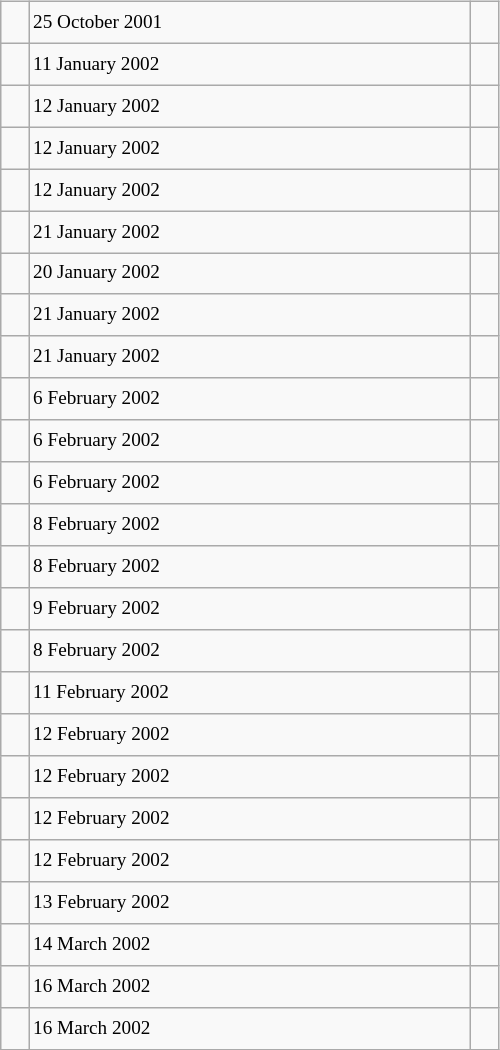<table class="wikitable" style="font-size: 80%; float: left; width: 26em; margin-right: 1em; height: 700px">
<tr>
<td></td>
<td>25 October 2001</td>
<td></td>
</tr>
<tr>
<td></td>
<td>11 January 2002</td>
<td></td>
</tr>
<tr>
<td></td>
<td>12 January 2002</td>
<td></td>
</tr>
<tr>
<td></td>
<td>12 January 2002</td>
<td></td>
</tr>
<tr>
<td></td>
<td>12 January 2002</td>
<td></td>
</tr>
<tr>
<td></td>
<td>21 January 2002</td>
<td></td>
</tr>
<tr>
<td></td>
<td>20 January 2002</td>
<td></td>
</tr>
<tr>
<td></td>
<td>21 January 2002</td>
<td></td>
</tr>
<tr>
<td></td>
<td>21 January 2002</td>
<td></td>
</tr>
<tr>
<td></td>
<td>6 February 2002</td>
<td></td>
</tr>
<tr>
<td></td>
<td>6 February 2002</td>
<td></td>
</tr>
<tr>
<td></td>
<td>6 February 2002</td>
<td></td>
</tr>
<tr>
<td></td>
<td>8 February 2002</td>
<td></td>
</tr>
<tr>
<td></td>
<td>8 February 2002</td>
<td></td>
</tr>
<tr>
<td></td>
<td>9 February 2002</td>
<td></td>
</tr>
<tr>
<td></td>
<td>8 February 2002</td>
<td></td>
</tr>
<tr>
<td></td>
<td>11 February 2002</td>
<td></td>
</tr>
<tr>
<td></td>
<td>12 February 2002</td>
<td></td>
</tr>
<tr>
<td></td>
<td>12 February 2002</td>
<td></td>
</tr>
<tr>
<td></td>
<td>12 February 2002</td>
<td></td>
</tr>
<tr>
<td></td>
<td>12 February 2002</td>
<td></td>
</tr>
<tr>
<td></td>
<td>13 February 2002</td>
<td></td>
</tr>
<tr>
<td></td>
<td>14 March 2002</td>
<td></td>
</tr>
<tr>
<td></td>
<td>16 March 2002</td>
<td></td>
</tr>
<tr>
<td></td>
<td>16 March 2002</td>
<td></td>
</tr>
</table>
